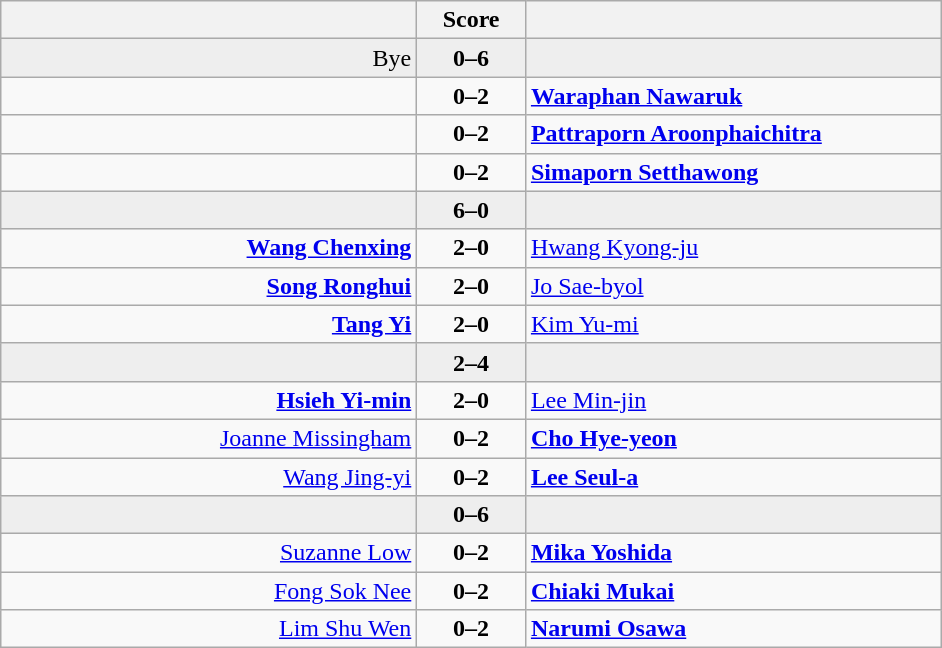<table class="wikitable" style="text-align: center;">
<tr>
<th align="right" width="270"></th>
<th width="65">Score</th>
<th align="left" width="270"></th>
</tr>
<tr bgcolor=eeeeee>
<td align=right>Bye</td>
<td align=center><strong>0–6</strong></td>
<td align=left><strong></strong></td>
</tr>
<tr>
<td align=right></td>
<td align=center><strong>0–2</strong></td>
<td align=left><strong><a href='#'>Waraphan Nawaruk</a></strong></td>
</tr>
<tr>
<td align=right></td>
<td align=center><strong>0–2</strong></td>
<td align=left><strong><a href='#'>Pattraporn Aroonphaichitra</a></strong></td>
</tr>
<tr>
<td align=right></td>
<td align=center><strong>0–2</strong></td>
<td align=left><strong><a href='#'>Simaporn Setthawong</a></strong></td>
</tr>
<tr bgcolor=eeeeee>
<td align=right><strong></strong></td>
<td align=center><strong>6–0</strong></td>
<td align=left></td>
</tr>
<tr>
<td align=right><strong><a href='#'>Wang Chenxing</a></strong></td>
<td align=center><strong>2–0</strong></td>
<td align=left><a href='#'>Hwang Kyong-ju</a></td>
</tr>
<tr>
<td align=right><strong><a href='#'>Song Ronghui</a></strong></td>
<td align=center><strong>2–0</strong></td>
<td align=left><a href='#'>Jo Sae-byol</a></td>
</tr>
<tr>
<td align=right><strong><a href='#'>Tang Yi</a></strong></td>
<td align=center><strong>2–0</strong></td>
<td align=left><a href='#'>Kim Yu-mi</a></td>
</tr>
<tr bgcolor=eeeeee>
<td align=right></td>
<td align=center><strong>2–4</strong></td>
<td align=left><strong></strong></td>
</tr>
<tr>
<td align=right><strong><a href='#'>Hsieh Yi-min</a></strong></td>
<td align=center><strong>2–0</strong></td>
<td align=left><a href='#'>Lee Min-jin</a></td>
</tr>
<tr>
<td align=right><a href='#'>Joanne Missingham</a></td>
<td align=center><strong>0–2</strong></td>
<td align=left><strong><a href='#'>Cho Hye-yeon</a></strong></td>
</tr>
<tr>
<td align=right><a href='#'>Wang Jing-yi</a></td>
<td align=center><strong>0–2</strong></td>
<td align=left><strong><a href='#'>Lee Seul-a</a></strong></td>
</tr>
<tr bgcolor=eeeeee>
<td align=right></td>
<td align=center><strong>0–6</strong></td>
<td align=left><strong></strong></td>
</tr>
<tr>
<td align=right><a href='#'>Suzanne Low</a></td>
<td align=center><strong>0–2</strong></td>
<td align=left><strong><a href='#'>Mika Yoshida</a></strong></td>
</tr>
<tr>
<td align=right><a href='#'>Fong Sok Nee</a></td>
<td align=center><strong>0–2</strong></td>
<td align=left><strong><a href='#'>Chiaki Mukai</a></strong></td>
</tr>
<tr>
<td align=right><a href='#'>Lim Shu Wen</a></td>
<td align=center><strong>0–2</strong></td>
<td align=left><strong><a href='#'>Narumi Osawa</a></strong></td>
</tr>
</table>
